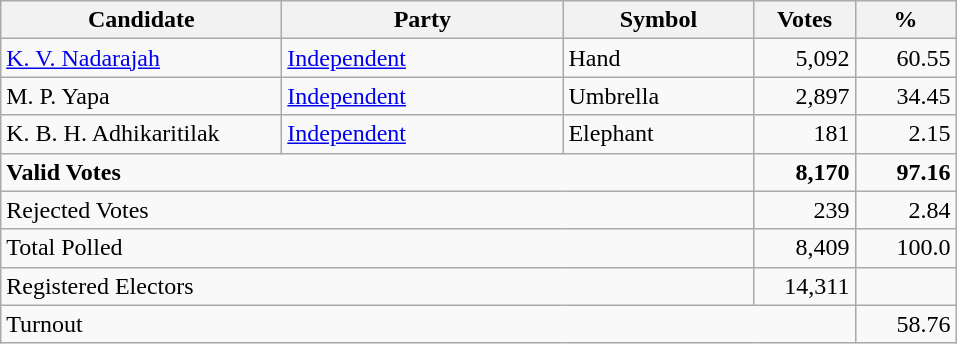<table class="wikitable" border="1" style="text-align:right;">
<tr>
<th align=left width="180">Candidate</th>
<th align=left width="180">Party</th>
<th align=left width="120">Symbol</th>
<th align=left width="60">Votes</th>
<th align=left width="60">%</th>
</tr>
<tr>
<td align=left><a href='#'>K. V. Nadarajah</a></td>
<td align=left><a href='#'>Independent</a></td>
<td align=left>Hand</td>
<td>5,092</td>
<td>60.55</td>
</tr>
<tr>
<td align=left>M. P. Yapa</td>
<td align=left><a href='#'>Independent</a></td>
<td align=left>Umbrella</td>
<td>2,897</td>
<td>34.45</td>
</tr>
<tr>
<td align=left>K. B. H. Adhikaritilak</td>
<td align=left><a href='#'>Independent</a></td>
<td align=left>Elephant</td>
<td>181</td>
<td>2.15</td>
</tr>
<tr>
<td align=left colspan=3><strong>Valid Votes</strong></td>
<td><strong>8,170</strong></td>
<td><strong>97.16</strong></td>
</tr>
<tr>
<td align=left colspan=3>Rejected Votes</td>
<td>239</td>
<td>2.84</td>
</tr>
<tr>
<td align=left colspan=3>Total Polled</td>
<td>8,409</td>
<td>100.0</td>
</tr>
<tr>
<td align=left colspan=3>Registered Electors</td>
<td>14,311</td>
<td></td>
</tr>
<tr>
<td align=left colspan=4>Turnout</td>
<td>58.76</td>
</tr>
</table>
